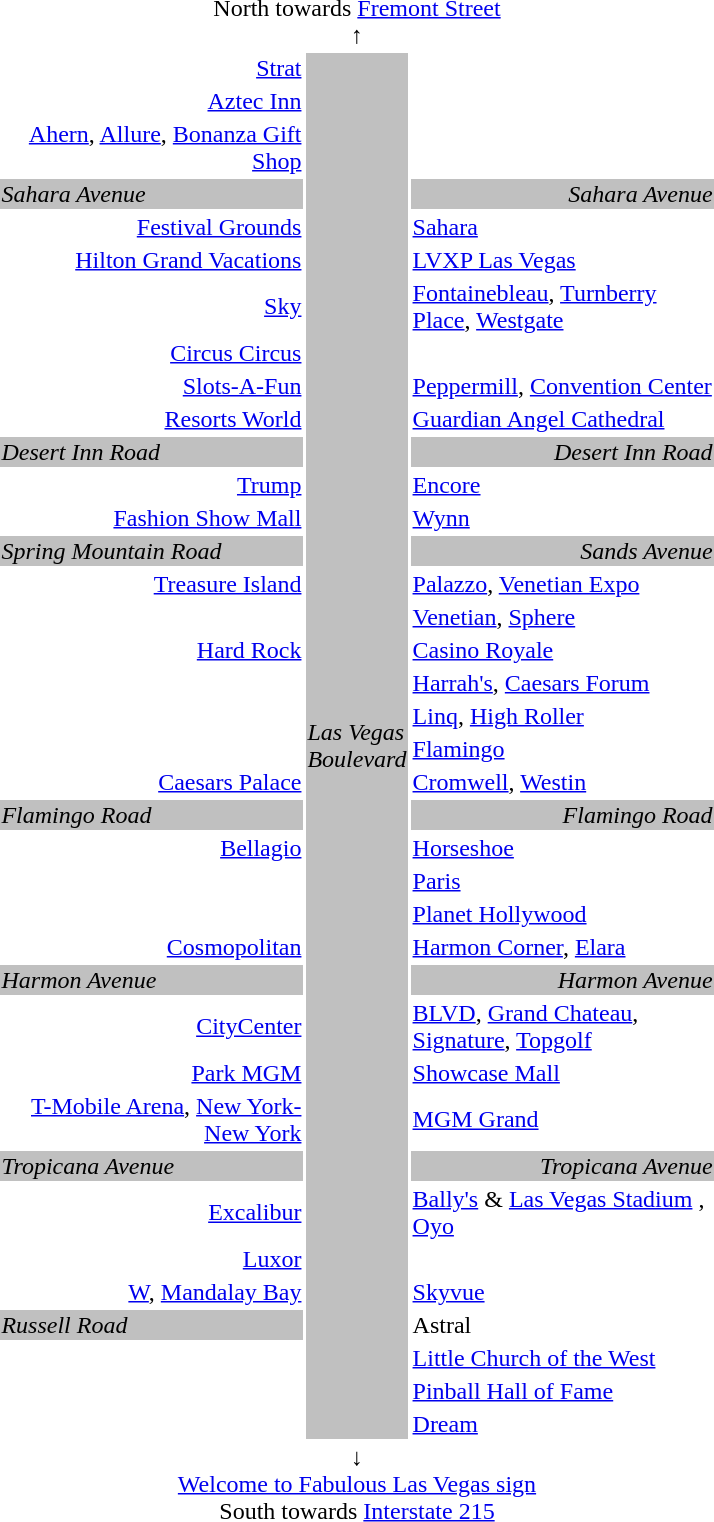<table style="margin:auto;">
<tr>
<td colspan="3" style="text-align:center;">North towards <a href='#'>Fremont Street</a><br><strong>↑</strong></td>
</tr>
<tr>
<td style="text-align:right;"><a href='#'>Strat</a></td>
<td style="background:silver; width:28px;" rowspan="38"><span><em>Las Vegas Boulevard</em></span></td>
</tr>
<tr>
<td style="text-align:right;"><a href='#'>Aztec Inn</a></td>
</tr>
<tr>
<td style="text-align:right;"><a href='#'>Ahern</a>, <a href='#'>Allure</a>, <a href='#'>Bonanza Gift Shop</a></td>
</tr>
<tr style="background:silver;">
<td style="width:200px;"><em>Sahara Avenue</em></td>
<td style="width:200px; text-align:right;"><em>Sahara Avenue</em></td>
</tr>
<tr>
<td style="text-align:right;"><a href='#'>Festival Grounds</a></td>
<td><a href='#'>Sahara</a></td>
</tr>
<tr>
<td style="text-align:right;"><a href='#'>Hilton Grand Vacations</a></td>
<td><a href='#'>LVXP Las Vegas</a> </td>
</tr>
<tr>
<td style="text-align:right;"><a href='#'>Sky</a></td>
<td><a href='#'>Fontainebleau</a>, <a href='#'>Turnberry Place</a>, <a href='#'>Westgate</a></td>
</tr>
<tr>
<td style="text-align:right;"><a href='#'>Circus Circus</a></td>
</tr>
<tr>
<td style="text-align:right;"><a href='#'>Slots-A-Fun</a></td>
<td><a href='#'>Peppermill</a>, <a href='#'>Convention Center</a></td>
</tr>
<tr>
<td style="text-align:right;"><a href='#'>Resorts World</a></td>
<td><a href='#'>Guardian Angel Cathedral</a></td>
</tr>
<tr style="background:silver;">
<td><em>Desert Inn Road</em></td>
<td style="text-align:right;"><em>Desert Inn Road</em></td>
</tr>
<tr>
<td style="text-align:right;"><a href='#'>Trump</a></td>
<td><a href='#'>Encore</a></td>
</tr>
<tr>
<td style="text-align:right;"><a href='#'>Fashion Show Mall</a></td>
<td><a href='#'>Wynn</a></td>
</tr>
<tr style="background:silver;">
<td><em>Spring Mountain Road</em></td>
<td style="text-align:right;"><em>Sands Avenue</em></td>
</tr>
<tr>
<td style="text-align:right;"><a href='#'>Treasure Island</a></td>
<td><a href='#'>Palazzo</a>, <a href='#'>Venetian Expo</a></td>
</tr>
<tr>
<td></td>
<td><a href='#'>Venetian</a>, <a href='#'>Sphere</a></td>
</tr>
<tr>
<td style="text-align:right;"><a href='#'>Hard Rock</a> </td>
<td><a href='#'>Casino Royale</a></td>
</tr>
<tr>
<td></td>
<td><a href='#'>Harrah's</a>, <a href='#'>Caesars Forum</a></td>
</tr>
<tr>
<td style="text-align:right;"></td>
<td><a href='#'>Linq</a>, <a href='#'>High Roller</a></td>
</tr>
<tr>
<td></td>
<td><a href='#'>Flamingo</a></td>
</tr>
<tr>
<td style="text-align:right;"><a href='#'>Caesars Palace</a></td>
<td><a href='#'>Cromwell</a>, <a href='#'>Westin</a></td>
</tr>
<tr style="background:silver;">
<td><em>Flamingo Road</em></td>
<td style="text-align:right;"><em>Flamingo Road</em></td>
</tr>
<tr>
<td style="text-align:right;"><a href='#'>Bellagio</a></td>
<td><a href='#'>Horseshoe</a></td>
</tr>
<tr>
<td></td>
<td><a href='#'>Paris</a></td>
</tr>
<tr>
<td style="text-align:right;"></td>
<td><a href='#'>Planet Hollywood</a></td>
</tr>
<tr>
<td style="text-align:right;"><a href='#'>Cosmopolitan</a></td>
<td><a href='#'>Harmon Corner</a>, <a href='#'>Elara</a></td>
</tr>
<tr style="background:silver;">
<td><em>Harmon Avenue</em></td>
<td style="text-align:right;"><em>Harmon Avenue</em></td>
</tr>
<tr>
<td style="text-align:right;"><a href='#'>CityCenter</a></td>
<td><a href='#'>BLVD</a>, <a href='#'>Grand Chateau</a>, <a href='#'>Signature</a>, <a href='#'>Topgolf</a></td>
<td></td>
</tr>
<tr>
<td style="text-align:right;"><a href='#'>Park MGM</a></td>
<td><a href='#'>Showcase Mall</a></td>
</tr>
<tr>
<td style="text-align:right;"><a href='#'>T-Mobile Arena</a>, <a href='#'>New York-New York</a></td>
<td><a href='#'>MGM Grand</a></td>
</tr>
<tr style="background:silver;">
<td><em>Tropicana Avenue</em></td>
<td style="text-align:right;"><em>Tropicana Avenue</em></td>
</tr>
<tr>
<td style="text-align:right;"><a href='#'>Excalibur</a></td>
<td><a href='#'>Bally's</a> & <a href='#'>Las Vegas Stadium</a> , <a href='#'>Oyo</a></td>
</tr>
<tr>
<td style="text-align:right;"><a href='#'>Luxor</a></td>
<td></td>
<td></td>
</tr>
<tr>
<td style="text-align:right;"><a href='#'>W</a>, <a href='#'>Mandalay Bay</a></td>
<td><a href='#'>Skyvue</a> </td>
</tr>
<tr>
<td style="background:silver; text-align:left;"><em>Russell Road</em></td>
<td>Astral </td>
</tr>
<tr>
<td style="text-align:right;"></td>
<td><a href='#'>Little Church of the West</a></td>
</tr>
<tr>
<td style="text-align:right;"></td>
<td><a href='#'>Pinball Hall of Fame</a></td>
</tr>
<tr>
<td></td>
<td><a href='#'>Dream</a> </td>
</tr>
<tr>
<td colspan="3" style="text-align:center;"><strong>↓</strong><br><a href='#'>Welcome to Fabulous Las Vegas sign</a><br>South towards <a href='#'>Interstate 215</a></td>
</tr>
</table>
